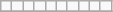<table class="wikitable sortable sortable" style="text-align: center">
<tr>
<td></td>
<td></td>
<td></td>
<td></td>
<td></td>
<td></td>
<td></td>
<td></td>
<td></td>
<td></td>
</tr>
<tr>
</tr>
</table>
